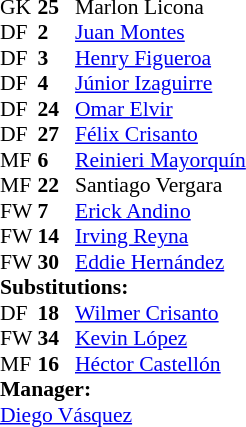<table style = "font-size: 90%" cellspacing = "0" cellpadding = "0">
<tr>
<td colspan = 4></td>
</tr>
<tr>
<th style="width:25px;"></th>
<th style="width:25px;"></th>
</tr>
<tr>
<td>GK</td>
<td><strong>25</strong></td>
<td> Marlon Licona</td>
</tr>
<tr>
<td>DF</td>
<td><strong>2</strong></td>
<td> <a href='#'>Juan Montes</a></td>
</tr>
<tr>
<td>DF</td>
<td><strong>3</strong></td>
<td> <a href='#'>Henry Figueroa</a></td>
</tr>
<tr>
<td>DF</td>
<td><strong>4</strong></td>
<td> <a href='#'>Júnior Izaguirre</a></td>
</tr>
<tr>
<td>DF</td>
<td><strong>24</strong></td>
<td> <a href='#'>Omar Elvir</a></td>
</tr>
<tr>
<td>DF</td>
<td><strong>27</strong></td>
<td> <a href='#'>Félix Crisanto</a></td>
<td></td>
<td></td>
</tr>
<tr>
<td>MF</td>
<td><strong>6</strong></td>
<td> <a href='#'>Reinieri Mayorquín</a></td>
</tr>
<tr>
<td>MF</td>
<td><strong>22</strong></td>
<td> Santiago Vergara</td>
</tr>
<tr>
<td>FW</td>
<td><strong>7</strong></td>
<td> <a href='#'>Erick Andino</a></td>
<td></td>
<td></td>
</tr>
<tr>
<td>FW</td>
<td><strong>14</strong></td>
<td> <a href='#'>Irving Reyna</a></td>
<td></td>
<td></td>
<td></td>
<td></td>
</tr>
<tr>
<td>FW</td>
<td><strong>30</strong></td>
<td> <a href='#'>Eddie Hernández</a></td>
<td></td>
<td></td>
</tr>
<tr>
<td colspan = 3><strong>Substitutions:</strong></td>
</tr>
<tr>
<td>DF</td>
<td><strong>18</strong></td>
<td> <a href='#'>Wilmer Crisanto</a></td>
<td></td>
<td></td>
</tr>
<tr>
<td>FW</td>
<td><strong>34</strong></td>
<td> <a href='#'>Kevin López</a></td>
<td></td>
<td></td>
</tr>
<tr>
<td>MF</td>
<td><strong>16</strong></td>
<td> <a href='#'>Héctor Castellón</a></td>
<td></td>
<td></td>
</tr>
<tr>
<td colspan = 3><strong>Manager:</strong></td>
</tr>
<tr>
<td colspan = 3> <a href='#'>Diego Vásquez</a></td>
</tr>
</table>
